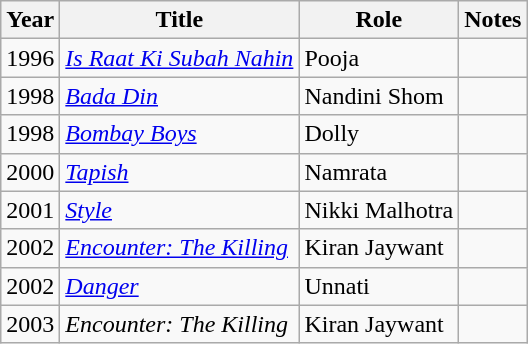<table class="wikitable">
<tr>
<th>Year</th>
<th>Title</th>
<th>Role</th>
<th>Notes</th>
</tr>
<tr>
<td>1996</td>
<td><em><a href='#'>Is Raat Ki Subah Nahin</a></em></td>
<td>Pooja</td>
<td></td>
</tr>
<tr>
<td>1998</td>
<td><em><a href='#'>Bada Din</a></em></td>
<td>Nandini Shom</td>
<td></td>
</tr>
<tr>
<td>1998</td>
<td><em><a href='#'>Bombay Boys</a></em></td>
<td>Dolly</td>
<td></td>
</tr>
<tr>
<td>2000</td>
<td><em><a href='#'>Tapish</a></em></td>
<td>Namrata</td>
<td></td>
</tr>
<tr>
<td>2001</td>
<td><em><a href='#'>Style</a></em></td>
<td>Nikki Malhotra</td>
<td></td>
</tr>
<tr>
<td>2002</td>
<td><em><a href='#'>Encounter: The Killing</a></em></td>
<td>Kiran Jaywant</td>
<td></td>
</tr>
<tr>
<td>2002</td>
<td><em><a href='#'>Danger</a></em></td>
<td>Unnati</td>
<td></td>
</tr>
<tr>
<td>2003</td>
<td><em>Encounter: The Killing</em></td>
<td>Kiran Jaywant</td>
<td></td>
</tr>
</table>
